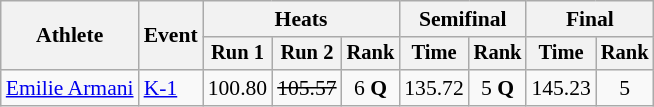<table class=wikitable style=font-size:90%;text-align:center>
<tr>
<th rowspan=2>Athlete</th>
<th rowspan=2>Event</th>
<th colspan=3>Heats</th>
<th colspan=2>Semifinal</th>
<th colspan=2>Final</th>
</tr>
<tr style=font-size:95%>
<th>Run 1</th>
<th>Run 2</th>
<th>Rank</th>
<th>Time</th>
<th>Rank</th>
<th>Time</th>
<th>Rank</th>
</tr>
<tr align=center>
<td align=left><a href='#'>Emilie Armani</a></td>
<td align=left><a href='#'>K-1</a></td>
<td>100.80</td>
<td><s>105.57</s></td>
<td>6 <strong>Q</strong></td>
<td>135.72</td>
<td>5 <strong>Q</strong></td>
<td>145.23</td>
<td>5</td>
</tr>
</table>
